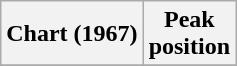<table class="wikitable sortable">
<tr>
<th align="left">Chart (1967)</th>
<th align="center">Peak<br>position</th>
</tr>
<tr>
</tr>
</table>
